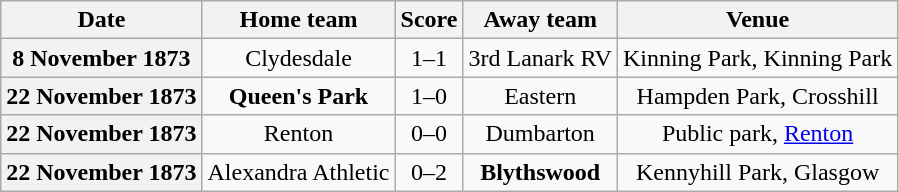<table class="wikitable football-result-list" style="max-width: 80em; text-align: center">
<tr>
<th scope="col">Date</th>
<th scope="col">Home team</th>
<th scope="col">Score</th>
<th scope="col">Away team</th>
<th scope="col">Venue</th>
</tr>
<tr>
<th scope="row">8 November 1873</th>
<td>Clydesdale</td>
<td>1–1</td>
<td>3rd Lanark RV</td>
<td>Kinning Park, Kinning Park</td>
</tr>
<tr>
<th scope="row">22 November 1873</th>
<td><strong>Queen's Park</strong></td>
<td>1–0</td>
<td>Eastern</td>
<td>Hampden Park, Crosshill</td>
</tr>
<tr>
<th scope="row">22 November 1873</th>
<td>Renton</td>
<td>0–0</td>
<td>Dumbarton</td>
<td>Public park, <a href='#'>Renton</a></td>
</tr>
<tr>
<th scope="row">22 November 1873</th>
<td>Alexandra Athletic</td>
<td>0–2</td>
<td><strong>Blythswood</strong></td>
<td>Kennyhill Park, Glasgow</td>
</tr>
</table>
